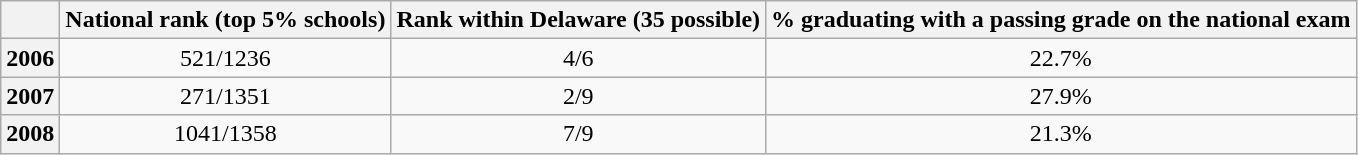<table class="wikitable" style="text-align:center">
<tr>
<th></th>
<th>National rank (top 5% schools)</th>
<th>Rank within Delaware (35 possible)</th>
<th>% graduating with a passing grade on the national exam</th>
</tr>
<tr>
<th>2006</th>
<td>521/1236</td>
<td>4/6</td>
<td>22.7%</td>
</tr>
<tr>
<th>2007</th>
<td>271/1351</td>
<td>2/9</td>
<td>27.9%</td>
</tr>
<tr>
<th>2008</th>
<td>1041/1358</td>
<td>7/9</td>
<td>21.3%</td>
</tr>
</table>
